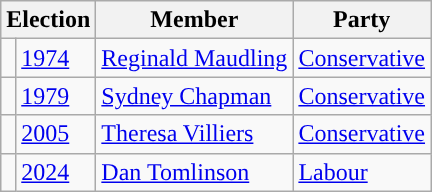<table class="wikitable">
<tr>
<th colspan="2">Election</th>
<th>Member</th>
<th>Party</th>
</tr>
<tr>
<td style="color:inherit;background-color: "></td>
<td><a href='#'>1974</a></td>
<td><a href='#'>Reginald Maudling</a></td>
<td><a href='#'>Conservative</a></td>
</tr>
<tr>
<td style="color:inherit;background-color: "></td>
<td><a href='#'>1979</a></td>
<td><a href='#'>Sydney Chapman</a></td>
<td><a href='#'>Conservative</a></td>
</tr>
<tr>
<td style="color:inherit;background-color: "></td>
<td><a href='#'>2005</a></td>
<td><a href='#'>Theresa Villiers</a></td>
<td><a href='#'>Conservative</a></td>
</tr>
<tr>
<td style="color:inherit;background-color: "></td>
<td><a href='#'>2024</a></td>
<td><a href='#'>Dan Tomlinson</a></td>
<td><a href='#'>Labour</a></td>
</tr>
</table>
